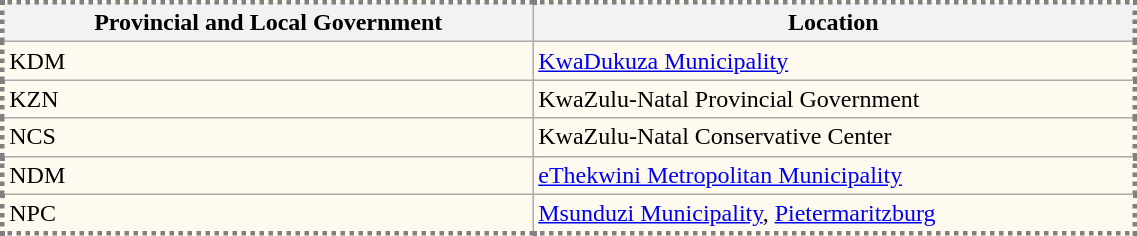<table class="wikitable sortable collapsible"  style="width:60%; background:#fffaef; border:dotted gray;">
<tr>
<th>Provincial and Local Government</th>
<th>Location</th>
</tr>
<tr>
<td>KDM</td>
<td><a href='#'>KwaDukuza Municipality</a></td>
</tr>
<tr>
<td>KZN</td>
<td>KwaZulu-Natal Provincial Government</td>
</tr>
<tr>
<td>NCS</td>
<td>KwaZulu-Natal Conservative Center</td>
</tr>
<tr>
<td>NDM</td>
<td><a href='#'>eThekwini Metropolitan Municipality</a></td>
</tr>
<tr>
<td>NPC</td>
<td><a href='#'>Msunduzi Municipality</a>, <a href='#'>Pietermaritzburg</a></td>
</tr>
</table>
